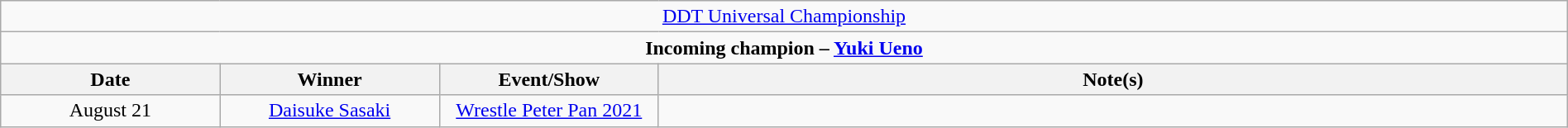<table class="wikitable" style="text-align:center; width:100%;">
<tr>
<td colspan="4" style="text-align: center;"><a href='#'>DDT Universal Championship</a></td>
</tr>
<tr>
<td colspan="4" style="text-align: center;"><strong>Incoming champion – <a href='#'>Yuki Ueno</a></strong></td>
</tr>
<tr>
<th width=14%>Date</th>
<th width=14%>Winner</th>
<th width=14%>Event/Show</th>
<th width=58%>Note(s)</th>
</tr>
<tr>
<td>August 21</td>
<td><a href='#'>Daisuke Sasaki</a></td>
<td><a href='#'>Wrestle Peter Pan 2021</a></td>
<td></td>
</tr>
</table>
